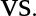<table align="right">
<tr>
<td></td>
<td><big><big>vs</big></big>.</td>
<td></td>
</tr>
</table>
